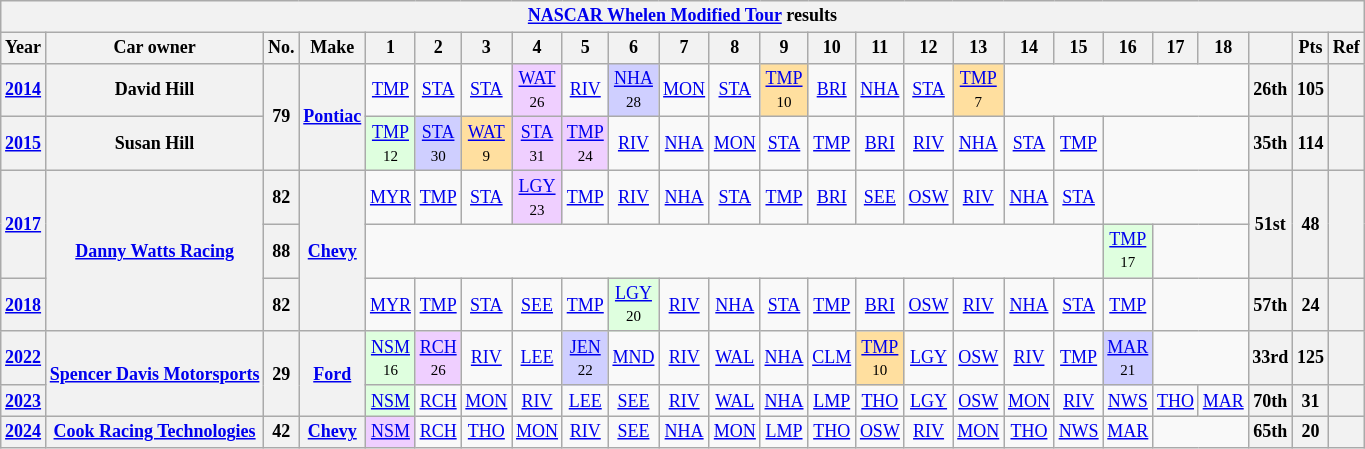<table class="wikitable" style="text-align:center; font-size:75%">
<tr>
<th colspan=25><a href='#'>NASCAR Whelen Modified Tour</a> results</th>
</tr>
<tr>
<th>Year</th>
<th>Car owner</th>
<th>No.</th>
<th>Make</th>
<th>1</th>
<th>2</th>
<th>3</th>
<th>4</th>
<th>5</th>
<th>6</th>
<th>7</th>
<th>8</th>
<th>9</th>
<th>10</th>
<th>11</th>
<th>12</th>
<th>13</th>
<th>14</th>
<th>15</th>
<th>16</th>
<th>17</th>
<th>18</th>
<th></th>
<th>Pts</th>
<th>Ref</th>
</tr>
<tr>
<th><a href='#'>2014</a></th>
<th>David Hill</th>
<th rowspan=2>79</th>
<th rowspan=2><a href='#'>Pontiac</a></th>
<td><a href='#'>TMP</a></td>
<td><a href='#'>STA</a></td>
<td><a href='#'>STA</a></td>
<td style="background:#EFCFFF;"><a href='#'>WAT</a><br><small>26</small></td>
<td><a href='#'>RIV</a></td>
<td style="background:#CFCFFF;"><a href='#'>NHA</a><br><small>28</small></td>
<td><a href='#'>MON</a></td>
<td><a href='#'>STA</a></td>
<td style="background:#FFDF9F;"><a href='#'>TMP</a><br><small>10</small></td>
<td><a href='#'>BRI</a></td>
<td><a href='#'>NHA</a></td>
<td><a href='#'>STA</a></td>
<td style="background:#FFDF9F;"><a href='#'>TMP</a><br><small>7</small></td>
<td colspan=5></td>
<th>26th</th>
<th>105</th>
<th></th>
</tr>
<tr>
<th><a href='#'>2015</a></th>
<th>Susan Hill</th>
<td style="background:#DFFFDF;"><a href='#'>TMP</a><br><small>12</small></td>
<td style="background:#CFCFFF;"><a href='#'>STA</a><br><small>30</small></td>
<td style="background:#FFDF9F;"><a href='#'>WAT</a><br><small>9</small></td>
<td style="background:#EFCFFF;"><a href='#'>STA</a><br><small>31</small></td>
<td style="background:#EFCFFF;"><a href='#'>TMP</a><br><small>24</small></td>
<td><a href='#'>RIV</a></td>
<td><a href='#'>NHA</a></td>
<td><a href='#'>MON</a></td>
<td><a href='#'>STA</a></td>
<td><a href='#'>TMP</a></td>
<td><a href='#'>BRI</a></td>
<td><a href='#'>RIV</a></td>
<td><a href='#'>NHA</a></td>
<td><a href='#'>STA</a></td>
<td><a href='#'>TMP</a></td>
<td colspan=3></td>
<th>35th</th>
<th>114</th>
<th></th>
</tr>
<tr>
<th rowspan=2><a href='#'>2017</a></th>
<th rowspan=3><a href='#'>Danny Watts Racing</a></th>
<th>82</th>
<th rowspan=3><a href='#'>Chevy</a></th>
<td><a href='#'>MYR</a></td>
<td><a href='#'>TMP</a></td>
<td><a href='#'>STA</a></td>
<td style="background:#EFCFFF;"><a href='#'>LGY</a><br><small>23</small></td>
<td><a href='#'>TMP</a></td>
<td><a href='#'>RIV</a></td>
<td><a href='#'>NHA</a></td>
<td><a href='#'>STA</a></td>
<td><a href='#'>TMP</a></td>
<td><a href='#'>BRI</a></td>
<td><a href='#'>SEE</a></td>
<td><a href='#'>OSW</a></td>
<td><a href='#'>RIV</a></td>
<td><a href='#'>NHA</a></td>
<td><a href='#'>STA</a></td>
<td colspan=3></td>
<th rowspan=2>51st</th>
<th rowspan=2>48</th>
<th rowspan=2></th>
</tr>
<tr>
<th>88</th>
<td colspan=15></td>
<td style="background:#DFFFDF;"><a href='#'>TMP</a><br><small>17</small></td>
</tr>
<tr>
<th><a href='#'>2018</a></th>
<th>82</th>
<td><a href='#'>MYR</a></td>
<td><a href='#'>TMP</a></td>
<td><a href='#'>STA</a></td>
<td><a href='#'>SEE</a></td>
<td><a href='#'>TMP</a></td>
<td style="background:#DFFFDF;"><a href='#'>LGY</a><br><small>20</small></td>
<td><a href='#'>RIV</a></td>
<td><a href='#'>NHA</a></td>
<td><a href='#'>STA</a></td>
<td><a href='#'>TMP</a></td>
<td><a href='#'>BRI</a></td>
<td><a href='#'>OSW</a></td>
<td><a href='#'>RIV</a></td>
<td><a href='#'>NHA</a></td>
<td><a href='#'>STA</a></td>
<td><a href='#'>TMP</a></td>
<td colspan=2></td>
<th>57th</th>
<th>24</th>
<th></th>
</tr>
<tr>
<th><a href='#'>2022</a></th>
<th rowspan=2><a href='#'>Spencer Davis Motorsports</a></th>
<th rowspan=2>29</th>
<th rowspan=2><a href='#'>Ford</a></th>
<td style="background:#DFFFDF;"><a href='#'>NSM</a><br><small>16</small></td>
<td style="background:#EFCFFF;"><a href='#'>RCH</a><br><small>26</small></td>
<td><a href='#'>RIV</a></td>
<td><a href='#'>LEE</a></td>
<td style="background:#CFCFFF;"><a href='#'>JEN</a><br><small>22</small></td>
<td><a href='#'>MND</a></td>
<td><a href='#'>RIV</a></td>
<td><a href='#'>WAL</a></td>
<td><a href='#'>NHA</a></td>
<td><a href='#'>CLM</a></td>
<td style="background:#FFDF9F;"><a href='#'>TMP</a><br><small>10</small></td>
<td><a href='#'>LGY</a></td>
<td><a href='#'>OSW</a></td>
<td><a href='#'>RIV</a></td>
<td><a href='#'>TMP</a></td>
<td style="background:#CFCFFF;"><a href='#'>MAR</a><br><small>21</small></td>
<td colspan=2></td>
<th>33rd</th>
<th>125</th>
<th></th>
</tr>
<tr>
<th><a href='#'>2023</a></th>
<td style="background:#DFFFDF;"><a href='#'>NSM</a><br></td>
<td><a href='#'>RCH</a></td>
<td><a href='#'>MON</a></td>
<td><a href='#'>RIV</a></td>
<td><a href='#'>LEE</a></td>
<td><a href='#'>SEE</a></td>
<td><a href='#'>RIV</a></td>
<td><a href='#'>WAL</a></td>
<td><a href='#'>NHA</a></td>
<td><a href='#'>LMP</a></td>
<td><a href='#'>THO</a></td>
<td><a href='#'>LGY</a></td>
<td><a href='#'>OSW</a></td>
<td><a href='#'>MON</a></td>
<td><a href='#'>RIV</a></td>
<td><a href='#'>NWS</a></td>
<td><a href='#'>THO</a></td>
<td><a href='#'>MAR</a></td>
<th>70th</th>
<th>31</th>
<th></th>
</tr>
<tr>
<th><a href='#'>2024</a></th>
<th><a href='#'>Cook Racing Technologies</a></th>
<th>42</th>
<th><a href='#'>Chevy</a></th>
<td style="background:#EFCFFF;"><a href='#'>NSM</a><br></td>
<td><a href='#'>RCH</a></td>
<td><a href='#'>THO</a></td>
<td><a href='#'>MON</a></td>
<td><a href='#'>RIV</a></td>
<td><a href='#'>SEE</a></td>
<td><a href='#'>NHA</a></td>
<td><a href='#'>MON</a></td>
<td><a href='#'>LMP</a></td>
<td><a href='#'>THO</a></td>
<td><a href='#'>OSW</a></td>
<td><a href='#'>RIV</a></td>
<td><a href='#'>MON</a></td>
<td><a href='#'>THO</a></td>
<td><a href='#'>NWS</a></td>
<td><a href='#'>MAR</a></td>
<td colspan=2></td>
<th>65th</th>
<th>20</th>
<th></th>
</tr>
</table>
